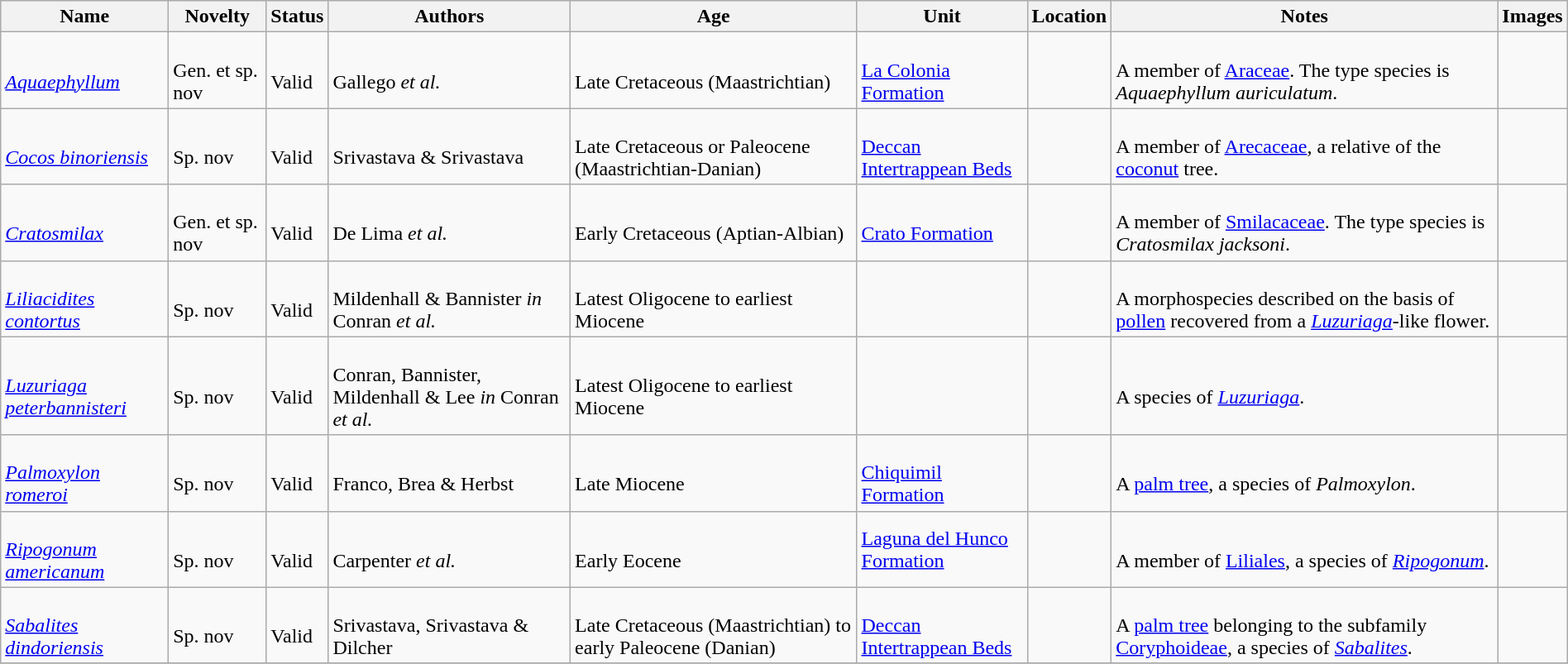<table class="wikitable sortable" align="center" width="100%">
<tr>
<th>Name</th>
<th>Novelty</th>
<th>Status</th>
<th>Authors</th>
<th>Age</th>
<th>Unit</th>
<th>Location</th>
<th>Notes</th>
<th>Images</th>
</tr>
<tr>
<td><br><em><a href='#'>Aquaephyllum</a></em></td>
<td><br>Gen. et sp. nov</td>
<td><br>Valid</td>
<td><br>Gallego <em>et al.</em></td>
<td><br>Late Cretaceous (Maastrichtian)</td>
<td><br><a href='#'>La Colonia Formation</a></td>
<td><br></td>
<td><br>A member of <a href='#'>Araceae</a>. The type species is <em>Aquaephyllum auriculatum</em>.</td>
<td></td>
</tr>
<tr>
<td><br><em><a href='#'>Cocos binoriensis</a></em></td>
<td><br>Sp. nov</td>
<td><br>Valid</td>
<td><br>Srivastava & Srivastava</td>
<td><br>Late Cretaceous or Paleocene (Maastrichtian-Danian)</td>
<td><br><a href='#'>Deccan</a> <a href='#'>Intertrappean Beds</a></td>
<td><br></td>
<td><br>A member of <a href='#'>Arecaceae</a>, a relative of the <a href='#'>coconut</a> tree.</td>
<td></td>
</tr>
<tr>
<td><br><em><a href='#'>Cratosmilax</a></em></td>
<td><br>Gen. et sp. nov</td>
<td><br>Valid</td>
<td><br>De Lima <em>et al.</em></td>
<td><br>Early Cretaceous (Aptian-Albian)</td>
<td><br><a href='#'>Crato Formation</a></td>
<td><br></td>
<td><br>A member of <a href='#'>Smilacaceae</a>. The type species is <em>Cratosmilax jacksoni</em>.</td>
<td></td>
</tr>
<tr>
<td><br><em><a href='#'>Liliacidites contortus</a></em></td>
<td><br>Sp. nov</td>
<td><br>Valid</td>
<td><br>Mildenhall & Bannister <em>in</em> Conran <em>et al.</em></td>
<td><br>Latest Oligocene to earliest Miocene</td>
<td></td>
<td><br></td>
<td><br>A morphospecies described on the basis of <a href='#'>pollen</a> recovered from a <em><a href='#'>Luzuriaga</a></em>-like flower.</td>
<td></td>
</tr>
<tr>
<td><br><em><a href='#'>Luzuriaga peterbannisteri</a></em></td>
<td><br>Sp. nov</td>
<td><br>Valid</td>
<td><br>Conran, Bannister, Mildenhall & Lee <em>in</em> Conran <em>et al.</em></td>
<td><br>Latest Oligocene to earliest Miocene</td>
<td></td>
<td><br></td>
<td><br>A species of <em><a href='#'>Luzuriaga</a></em>.</td>
<td></td>
</tr>
<tr>
<td><br><em><a href='#'>Palmoxylon romeroi</a></em></td>
<td><br>Sp. nov</td>
<td><br>Valid</td>
<td><br>Franco, Brea & Herbst</td>
<td><br>Late Miocene</td>
<td><br><a href='#'>Chiquimil Formation</a></td>
<td><br></td>
<td><br>A <a href='#'>palm tree</a>, a species of <em>Palmoxylon</em>.</td>
<td></td>
</tr>
<tr>
<td><br><em><a href='#'>Ripogonum americanum</a></em></td>
<td><br>Sp. nov</td>
<td><br>Valid</td>
<td><br>Carpenter <em>et al.</em></td>
<td><br>Early Eocene</td>
<td><a href='#'>Laguna del Hunco Formation</a></td>
<td><br></td>
<td><br>A member of <a href='#'>Liliales</a>, a species of <em><a href='#'>Ripogonum</a></em>.</td>
<td></td>
</tr>
<tr>
<td><br><em><a href='#'>Sabalites dindoriensis</a></em></td>
<td><br>Sp. nov</td>
<td><br>Valid</td>
<td><br>Srivastava, Srivastava & Dilcher</td>
<td><br>Late Cretaceous (Maastrichtian) to early Paleocene (Danian)</td>
<td><br><a href='#'>Deccan</a> <a href='#'>Intertrappean Beds</a></td>
<td><br></td>
<td><br>A <a href='#'>palm tree</a> belonging to the subfamily <a href='#'>Coryphoideae</a>, a species of <em><a href='#'>Sabalites</a></em>.</td>
<td></td>
</tr>
<tr>
</tr>
</table>
